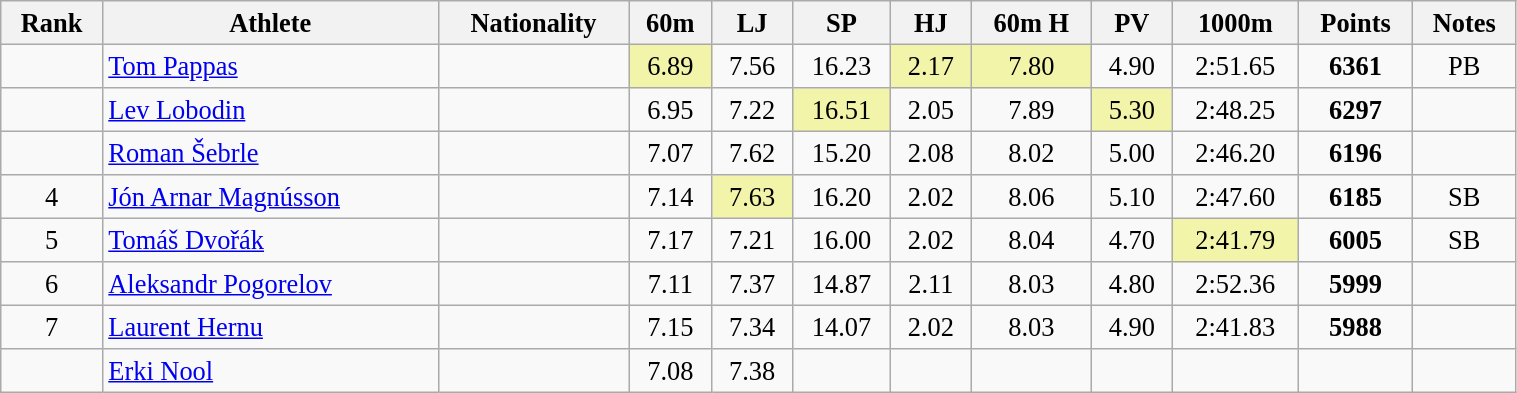<table class="wikitable sortable" style=" text-align:center; font-size:110%;" width="80%">
<tr>
<th>Rank</th>
<th>Athlete</th>
<th>Nationality</th>
<th>60m</th>
<th>LJ</th>
<th>SP</th>
<th>HJ</th>
<th>60m H</th>
<th>PV</th>
<th>1000m</th>
<th>Points</th>
<th>Notes</th>
</tr>
<tr>
<td></td>
<td align=left><a href='#'>Tom Pappas</a></td>
<td align=left></td>
<td bgcolor=#F2F5A9>6.89</td>
<td>7.56</td>
<td>16.23</td>
<td bgcolor=#F2F5A9>2.17</td>
<td bgcolor=#F2F5A9>7.80</td>
<td>4.90</td>
<td>2:51.65</td>
<td><strong>6361</strong></td>
<td>PB</td>
</tr>
<tr>
<td></td>
<td align=left><a href='#'>Lev Lobodin</a></td>
<td align=left></td>
<td>6.95</td>
<td>7.22</td>
<td bgcolor=#F2F5A9>16.51</td>
<td>2.05</td>
<td>7.89</td>
<td bgcolor=#F2F5A9>5.30</td>
<td>2:48.25</td>
<td><strong>6297</strong></td>
<td></td>
</tr>
<tr>
<td></td>
<td align=left><a href='#'>Roman Šebrle</a></td>
<td align=left></td>
<td>7.07</td>
<td>7.62</td>
<td>15.20</td>
<td>2.08</td>
<td>8.02</td>
<td>5.00</td>
<td>2:46.20</td>
<td><strong>6196</strong></td>
<td></td>
</tr>
<tr>
<td>4</td>
<td align=left><a href='#'>Jón Arnar Magnússon</a></td>
<td align=left></td>
<td>7.14</td>
<td bgcolor=#F2F5A9>7.63</td>
<td>16.20</td>
<td>2.02</td>
<td>8.06</td>
<td>5.10</td>
<td>2:47.60</td>
<td><strong>6185</strong></td>
<td>SB</td>
</tr>
<tr>
<td>5</td>
<td align=left><a href='#'>Tomáš Dvořák</a></td>
<td align=left></td>
<td>7.17</td>
<td>7.21</td>
<td>16.00</td>
<td>2.02</td>
<td>8.04</td>
<td>4.70</td>
<td bgcolor=#F2F5A9>2:41.79</td>
<td><strong>6005</strong></td>
<td>SB</td>
</tr>
<tr>
<td>6</td>
<td align=left><a href='#'>Aleksandr Pogorelov</a></td>
<td align=left></td>
<td>7.11</td>
<td>7.37</td>
<td>14.87</td>
<td>2.11</td>
<td>8.03</td>
<td>4.80</td>
<td>2:52.36</td>
<td><strong>5999</strong></td>
<td></td>
</tr>
<tr>
<td>7</td>
<td align=left><a href='#'>Laurent Hernu</a></td>
<td align=left></td>
<td>7.15</td>
<td>7.34</td>
<td>14.07</td>
<td>2.02</td>
<td>8.03</td>
<td>4.90</td>
<td>2:41.83</td>
<td><strong>5988</strong></td>
<td></td>
</tr>
<tr>
<td></td>
<td align=left><a href='#'>Erki Nool</a></td>
<td align=left></td>
<td>7.08</td>
<td>7.38</td>
<td></td>
<td></td>
<td></td>
<td></td>
<td></td>
<td><strong></strong></td>
<td></td>
</tr>
</table>
